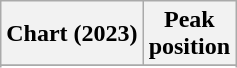<table class="wikitable sortable plainrowheaders">
<tr>
<th scope="col">Chart (2023)</th>
<th scope="col">Peak<br>position</th>
</tr>
<tr>
</tr>
<tr>
</tr>
</table>
